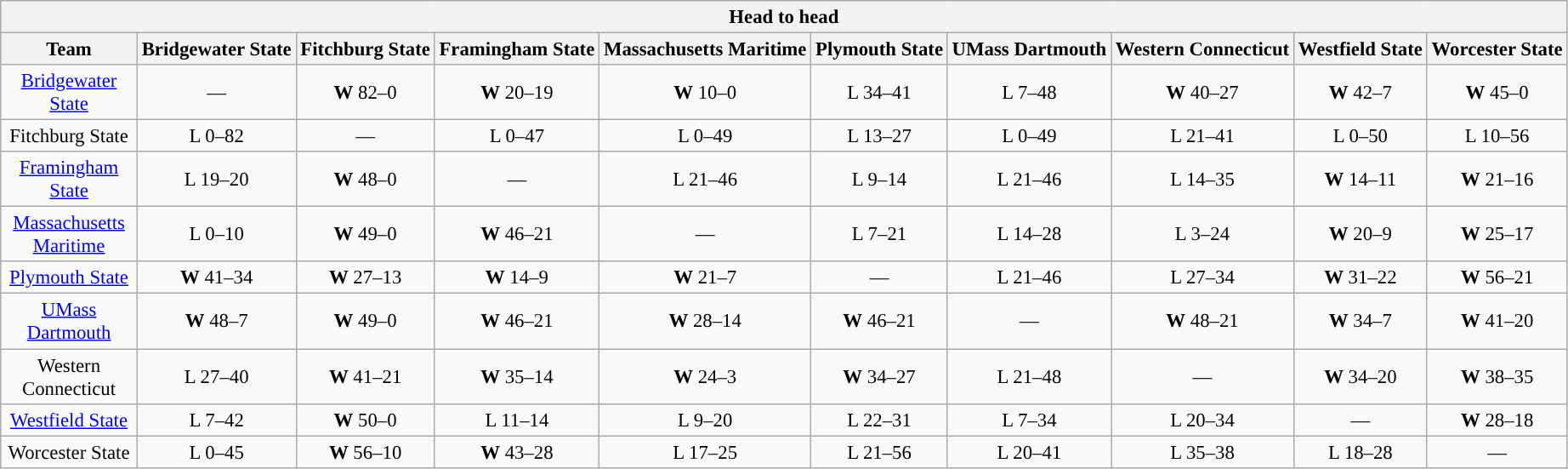<table class="wikitable" style="font-size:95%; text-align:center;">
<tr>
<th colspan="17">Head to head</th>
</tr>
<tr>
<th style="width:100px;">Team</th>
<th>Bridgewater State</th>
<th>Fitchburg State</th>
<th>Framingham State</th>
<th>Massachusetts Maritime</th>
<th>Plymouth State</th>
<th>UMass Dartmouth</th>
<th>Western Connecticut</th>
<th>Westfield State</th>
<th>Worcester State</th>
</tr>
<tr>
<td><a href='#'>Bridgewater State</a></td>
<td>—</td>
<td><strong>W</strong> 82–0</td>
<td><strong>W</strong> 20–19</td>
<td><strong>W</strong> 10–0</td>
<td>L 34–41</td>
<td>L 7–48</td>
<td><strong>W</strong> 40–27</td>
<td><strong>W</strong> 42–7</td>
<td><strong>W</strong> 45–0</td>
</tr>
<tr>
<td>Fitchburg State</td>
<td>L 0–82</td>
<td>—</td>
<td>L 0–47</td>
<td>L 0–49</td>
<td>L 13–27</td>
<td>L 0–49</td>
<td>L 21–41</td>
<td>L 0–50</td>
<td>L 10–56</td>
</tr>
<tr>
<td><a href='#'>Framingham State</a></td>
<td>L 19–20</td>
<td><strong>W</strong> 48–0</td>
<td>—</td>
<td>L 21–46</td>
<td>L 9–14</td>
<td>L 21–46</td>
<td>L 14–35</td>
<td><strong>W</strong> 14–11</td>
<td><strong>W</strong> 21–16</td>
</tr>
<tr>
<td><a href='#'>Massachusetts Maritime</a></td>
<td>L 0–10</td>
<td><strong>W</strong> 49–0</td>
<td><strong>W</strong> 46–21</td>
<td>—</td>
<td>L 7–21</td>
<td>L 14–28</td>
<td>L 3–24</td>
<td><strong>W</strong> 20–9</td>
<td><strong>W</strong> 25–17</td>
</tr>
<tr>
<td><a href='#'>Plymouth State</a></td>
<td><strong>W</strong> 41–34</td>
<td><strong>W</strong> 27–13</td>
<td><strong>W</strong> 14–9</td>
<td><strong>W</strong> 21–7</td>
<td>—</td>
<td>L 21–46</td>
<td>L 27–34</td>
<td><strong>W</strong> 31–22</td>
<td><strong>W</strong> 56–21</td>
</tr>
<tr>
<td><a href='#'>UMass Dartmouth</a></td>
<td><strong>W</strong> 48–7</td>
<td><strong>W</strong> 49–0</td>
<td><strong>W</strong> 46–21</td>
<td><strong>W</strong> 28–14</td>
<td><strong>W</strong> 46–21</td>
<td>—</td>
<td><strong>W</strong> 48–21</td>
<td><strong>W</strong> 34–7</td>
<td><strong>W</strong> 41–20</td>
</tr>
<tr>
<td>Western Connecticut</td>
<td>L 27–40</td>
<td><strong>W</strong> 41–21</td>
<td><strong>W</strong> 35–14</td>
<td><strong>W</strong> 24–3</td>
<td><strong>W</strong> 34–27</td>
<td>L 21–48</td>
<td>—</td>
<td><strong>W</strong> 34–20</td>
<td><strong>W</strong> 38–35</td>
</tr>
<tr>
<td><a href='#'>Westfield State</a></td>
<td>L 7–42</td>
<td><strong>W</strong> 50–0</td>
<td>L 11–14</td>
<td>L 9–20</td>
<td>L 22–31</td>
<td>L 7–34</td>
<td>L 20–34</td>
<td>—</td>
<td><strong>W</strong> 28–18</td>
</tr>
<tr>
<td>Worcester State</td>
<td>L 0–45</td>
<td><strong>W</strong> 56–10</td>
<td><strong>W</strong> 43–28</td>
<td>L 17–25</td>
<td>L 21–56</td>
<td>L 20–41</td>
<td>L 35–38</td>
<td>L 18–28</td>
<td>—</td>
</tr>
</table>
